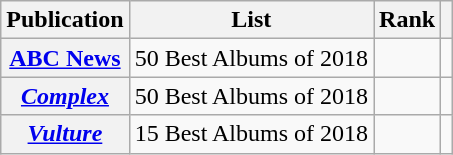<table class="wikitable sortable plainrowheaders" style="border:none; margin:0;">
<tr>
<th scope="col">Publication</th>
<th scope="col" class="unsortable">List</th>
<th scope="col" data-sort-type="number">Rank</th>
<th scope="col" class="unsortable"></th>
</tr>
<tr>
<th scope="row"><a href='#'>ABC News</a></th>
<td>50 Best Albums of 2018</td>
<td></td>
<td></td>
</tr>
<tr>
<th scope="row"><em><a href='#'>Complex</a></em></th>
<td>50 Best Albums of 2018</td>
<td></td>
<td></td>
</tr>
<tr>
<th scope="row"><em><a href='#'>Vulture</a></em></th>
<td>15 Best Albums of 2018</td>
<td></td>
<td></td>
</tr>
</table>
